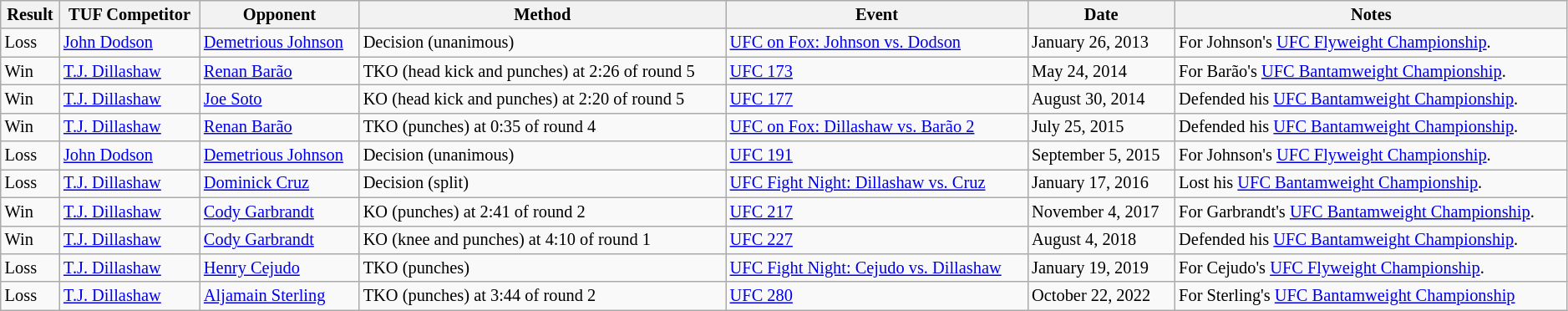<table class="wikitable sortable" style="font-size:85%; text-align:left; width:99%;">
<tr>
<th>Result</th>
<th>TUF Competitor</th>
<th>Opponent</th>
<th>Method</th>
<th>Event</th>
<th>Date</th>
<th>Notes</th>
</tr>
<tr>
<td>Loss</td>
<td><a href='#'>John Dodson</a></td>
<td><a href='#'>Demetrious Johnson</a></td>
<td>Decision (unanimous)</td>
<td><a href='#'>UFC on Fox: Johnson vs. Dodson</a></td>
<td>January 26, 2013</td>
<td>For Johnson's <a href='#'>UFC Flyweight Championship</a>.</td>
</tr>
<tr>
<td>Win</td>
<td><a href='#'>T.J. Dillashaw</a></td>
<td><a href='#'>Renan Barão</a></td>
<td>TKO (head kick and punches) at 2:26 of round 5</td>
<td><a href='#'>UFC 173</a></td>
<td>May 24, 2014</td>
<td>For Barão's <a href='#'>UFC Bantamweight Championship</a>.</td>
</tr>
<tr>
<td>Win</td>
<td><a href='#'>T.J. Dillashaw</a></td>
<td><a href='#'>Joe Soto</a></td>
<td>KO (head kick and punches) at 2:20 of round 5</td>
<td><a href='#'>UFC 177</a></td>
<td>August 30, 2014</td>
<td>Defended his <a href='#'>UFC Bantamweight Championship</a>.</td>
</tr>
<tr>
<td>Win</td>
<td><a href='#'>T.J. Dillashaw</a></td>
<td><a href='#'>Renan Barão</a></td>
<td>TKO (punches) at 0:35 of round 4</td>
<td><a href='#'>UFC on Fox: Dillashaw vs. Barão 2</a></td>
<td>July 25, 2015</td>
<td>Defended his <a href='#'>UFC Bantamweight Championship</a>.</td>
</tr>
<tr>
<td>Loss</td>
<td><a href='#'>John Dodson</a></td>
<td><a href='#'>Demetrious Johnson</a></td>
<td>Decision (unanimous)</td>
<td><a href='#'>UFC 191</a></td>
<td>September 5, 2015</td>
<td>For Johnson's <a href='#'>UFC Flyweight Championship</a>.</td>
</tr>
<tr>
<td>Loss</td>
<td><a href='#'>T.J. Dillashaw</a></td>
<td><a href='#'>Dominick Cruz</a></td>
<td>Decision (split)</td>
<td><a href='#'>UFC Fight Night: Dillashaw vs. Cruz</a></td>
<td>January 17, 2016</td>
<td>Lost his <a href='#'>UFC Bantamweight Championship</a>.</td>
</tr>
<tr>
<td>Win</td>
<td><a href='#'>T.J. Dillashaw</a></td>
<td><a href='#'>Cody Garbrandt</a></td>
<td>KO (punches) at 2:41 of round 2</td>
<td><a href='#'>UFC 217</a></td>
<td>November 4, 2017</td>
<td>For Garbrandt's <a href='#'>UFC Bantamweight Championship</a>.</td>
</tr>
<tr>
<td>Win</td>
<td><a href='#'>T.J. Dillashaw</a></td>
<td><a href='#'>Cody Garbrandt</a></td>
<td>KO (knee and punches) at 4:10 of round 1</td>
<td><a href='#'>UFC 227</a></td>
<td>August 4, 2018</td>
<td>Defended his <a href='#'>UFC Bantamweight Championship</a>.</td>
</tr>
<tr>
<td>Loss</td>
<td><a href='#'>T.J. Dillashaw</a></td>
<td><a href='#'>Henry Cejudo</a></td>
<td>TKO (punches)</td>
<td><a href='#'>UFC Fight Night: Cejudo vs. Dillashaw</a></td>
<td>January 19, 2019</td>
<td>For Cejudo's <a href='#'>UFC Flyweight Championship</a>.</td>
</tr>
<tr>
<td>Loss</td>
<td><a href='#'>T.J. Dillashaw</a></td>
<td><a href='#'>Aljamain Sterling</a></td>
<td>TKO (punches) at 3:44 of round 2</td>
<td><a href='#'>UFC 280</a></td>
<td>October 22, 2022</td>
<td>For Sterling's <a href='#'>UFC Bantamweight Championship</a></td>
</tr>
</table>
